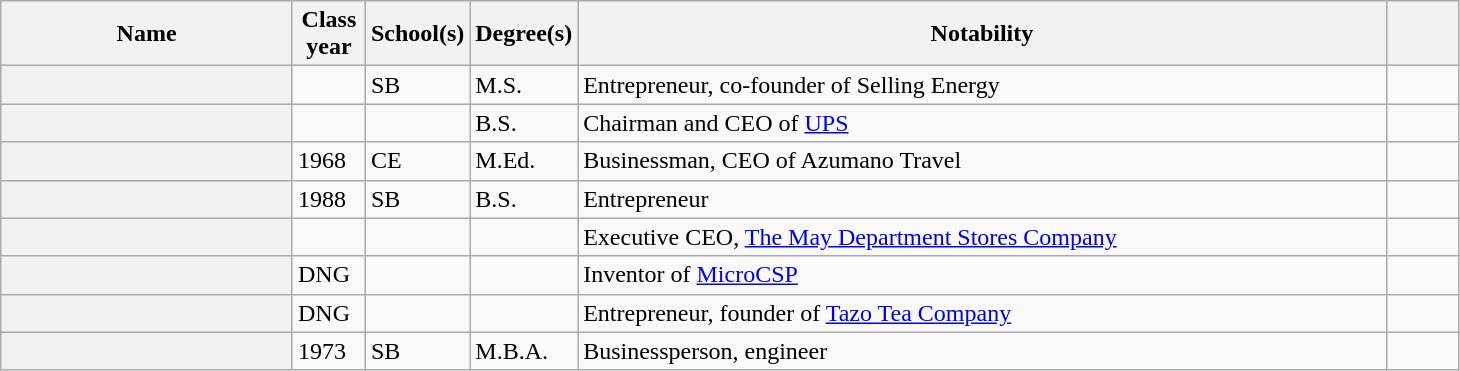<table class="wikitable sortable plainrowheaders" style="width:77%">
<tr>
<th style="width:20%;">Name</th>
<th style="width:5%;">Class year</th>
<th style="width:5%;">School(s)</th>
<th style="width:5%;">Degree(s)</th>
<th style="width:*;" class="unsortable">Notability</th>
<th style="width:5%;" class="unsortable"></th>
</tr>
<tr>
<th scope="row"></th>
<td></td>
<td>SB</td>
<td>M.S.</td>
<td>Entrepreneur, co-founder of Selling Energy</td>
<td align=center></td>
</tr>
<tr>
<th scope="row"></th>
<td></td>
<td></td>
<td>B.S.</td>
<td>Chairman and CEO of <a href='#'>UPS</a></td>
<td align="center"></td>
</tr>
<tr>
<th scope="row"></th>
<td>1968</td>
<td>CE</td>
<td>M.Ed.</td>
<td>Businessman, CEO of Azumano Travel</td>
<td align="center"></td>
</tr>
<tr>
<th scope="row"></th>
<td>1988</td>
<td>SB</td>
<td>B.S.</td>
<td>Entrepreneur</td>
<td align="center"></td>
</tr>
<tr>
<th scope="row"></th>
<td></td>
<td></td>
<td></td>
<td>Executive CEO, <a href='#'>The May Department Stores Company</a></td>
<td align="center"></td>
</tr>
<tr>
<th scope="row"></th>
<td>DNG</td>
<td></td>
<td></td>
<td>Inventor of <a href='#'>MicroCSP</a></td>
<td align="center"></td>
</tr>
<tr>
<th scope="row"></th>
<td>DNG</td>
<td></td>
<td></td>
<td>Entrepreneur, founder of <a href='#'>Tazo Tea Company</a></td>
<td align=center></td>
</tr>
<tr>
<th scope="row"></th>
<td>1973</td>
<td>SB</td>
<td>M.B.A.</td>
<td>Businessperson, engineer</td>
<td align=center></td>
</tr>
</table>
